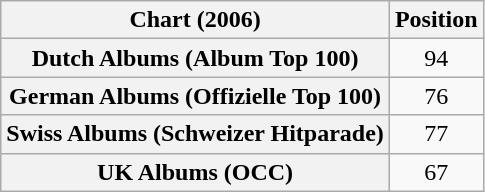<table class="wikitable plainrowheaders sortable">
<tr>
<th scope="col">Chart (2006)</th>
<th scope="col">Position</th>
</tr>
<tr>
<th scope="row">Dutch Albums (Album Top 100)</th>
<td align=center>94</td>
</tr>
<tr>
<th scope="row">German Albums (Offizielle Top 100)</th>
<td align=center>76</td>
</tr>
<tr>
<th scope="row">Swiss Albums (Schweizer Hitparade)</th>
<td align=center>77</td>
</tr>
<tr>
<th scope="row">UK Albums (OCC)</th>
<td align=center>67</td>
</tr>
</table>
